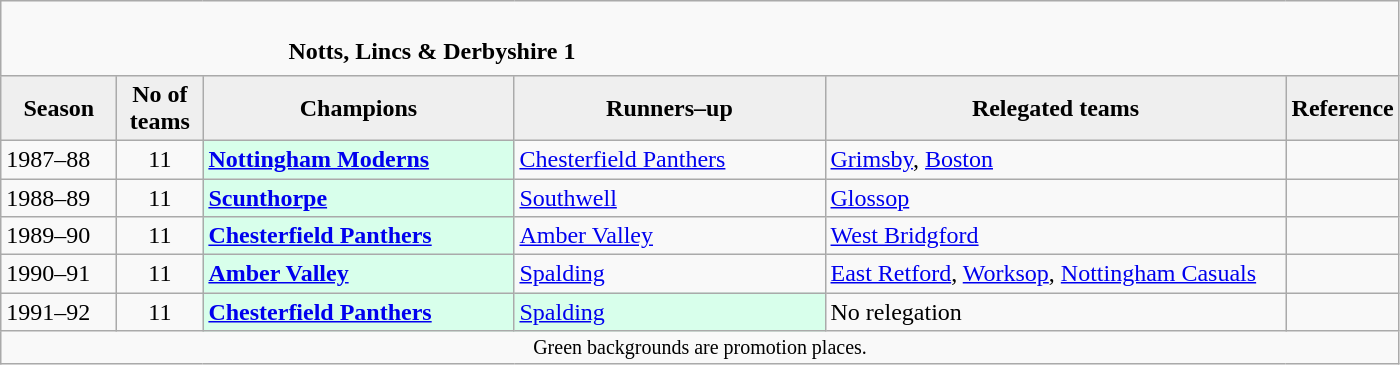<table class="wikitable" style="text-align: left;">
<tr>
<td colspan="11" cellpadding="0" cellspacing="0"><br><table border="0" style="width:100%;" cellpadding="0" cellspacing="0">
<tr>
<td style="width:20%; border:0;"></td>
<td style="border:0;"><strong>Notts, Lincs & Derbyshire 1</strong></td>
<td style="width:20%; border:0;"></td>
</tr>
</table>
</td>
</tr>
<tr>
<th style="background:#efefef; width:70px;">Season</th>
<th style="background:#efefef; width:50px;">No of teams</th>
<th style="background:#efefef; width:200px;">Champions</th>
<th style="background:#efefef; width:200px;">Runners–up</th>
<th style="background:#efefef; width:300px;">Relegated teams</th>
<th style="background:#efefef; width:50px;">Reference</th>
</tr>
<tr align=left>
<td>1987–88</td>
<td style="text-align: center;">11</td>
<td style="background:#d8ffeb;"><strong><a href='#'>Nottingham Moderns</a></strong></td>
<td><a href='#'>Chesterfield Panthers</a></td>
<td><a href='#'>Grimsby</a>, <a href='#'>Boston</a></td>
<td></td>
</tr>
<tr>
<td>1988–89</td>
<td style="text-align: center;">11</td>
<td style="background:#d8ffeb;"><strong><a href='#'>Scunthorpe</a></strong></td>
<td><a href='#'>Southwell</a></td>
<td><a href='#'>Glossop</a></td>
<td></td>
</tr>
<tr>
<td>1989–90</td>
<td style="text-align: center;">11</td>
<td style="background:#d8ffeb;"><strong><a href='#'>Chesterfield Panthers</a></strong></td>
<td><a href='#'>Amber Valley</a></td>
<td><a href='#'>West Bridgford</a></td>
<td></td>
</tr>
<tr>
<td>1990–91</td>
<td style="text-align: center;">11</td>
<td style="background:#d8ffeb;"><strong><a href='#'>Amber Valley</a></strong></td>
<td><a href='#'>Spalding</a></td>
<td><a href='#'>East Retford</a>, <a href='#'>Worksop</a>, <a href='#'>Nottingham Casuals</a></td>
<td></td>
</tr>
<tr>
<td>1991–92</td>
<td style="text-align: center;">11</td>
<td style="background:#d8ffeb;"><strong><a href='#'>Chesterfield Panthers</a></strong></td>
<td style="background:#d8ffeb;"><a href='#'>Spalding</a></td>
<td>No relegation</td>
<td></td>
</tr>
<tr>
<td colspan="15"  style="border:0; font-size:smaller; text-align:center;">Green backgrounds are promotion places.</td>
</tr>
</table>
